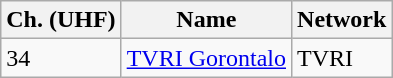<table class="wikitable">
<tr>
<th>Ch. (UHF)</th>
<th>Name</th>
<th>Network</th>
</tr>
<tr>
<td>34</td>
<td><a href='#'>TVRI Gorontalo</a></td>
<td>TVRI</td>
</tr>
</table>
